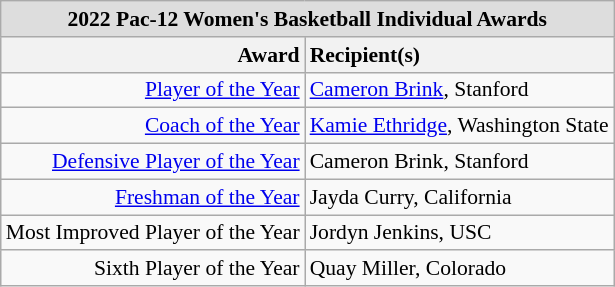<table class="wikitable" style="white-space:nowrap; font-size:90%;">
<tr>
<td colspan="8" style="text-align:center; background:#ddd;"><strong>2022 Pac-12 Women's Basketball Individual Awards</strong></td>
</tr>
<tr>
<th style="text-align:right;">Award</th>
<th style="text-align:left;">Recipient(s)</th>
</tr>
<tr>
<td style="text-align:right;"><a href='#'>Player of the Year</a></td>
<td style="text-align:left;"><a href='#'>Cameron Brink</a>, Stanford</td>
</tr>
<tr>
<td style="text-align:right;"><a href='#'>Coach of the Year</a></td>
<td style="text-align:left;"><a href='#'>Kamie Ethridge</a>, Washington State</td>
</tr>
<tr>
<td style="text-align:right;"><a href='#'>Defensive Player of the Year</a></td>
<td style="text-align:left;">Cameron Brink, Stanford</td>
</tr>
<tr>
<td style="text-align:right;"><a href='#'>Freshman of the Year</a></td>
<td style="text-align:left;">Jayda Curry, California</td>
</tr>
<tr>
<td style="text-align:right;">Most Improved Player of the Year</td>
<td style="text-align:left;">Jordyn Jenkins, USC</td>
</tr>
<tr>
<td style="text-align:right;">Sixth Player of the Year</td>
<td style="text-align:left;">Quay Miller, Colorado</td>
</tr>
</table>
